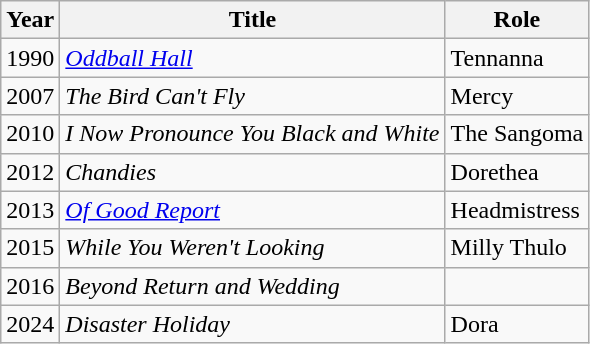<table class="wikitable sortable">
<tr>
<th scope="col">Year</th>
<th scope="col">Title</th>
<th scope="col">Role</th>
</tr>
<tr>
<td>1990</td>
<td><em><a href='#'>Oddball Hall</a></em></td>
<td>Tennanna</td>
</tr>
<tr>
<td>2007</td>
<td><em>The Bird Can't Fly</em></td>
<td>Mercy</td>
</tr>
<tr>
<td>2010</td>
<td><em>I Now Pronounce You Black and White</em></td>
<td>The Sangoma</td>
</tr>
<tr>
<td>2012</td>
<td><em>Chandies</em></td>
<td>Dorethea</td>
</tr>
<tr>
<td>2013</td>
<td><em><a href='#'>Of Good Report</a></em></td>
<td>Headmistress</td>
</tr>
<tr>
<td>2015</td>
<td><em>While You Weren't Looking</em></td>
<td>Milly Thulo</td>
</tr>
<tr>
<td>2016</td>
<td><em>Beyond Return and Wedding</em></td>
<td></td>
</tr>
<tr>
<td>2024</td>
<td><em>Disaster Holiday</em></td>
<td>Dora</td>
</tr>
</table>
